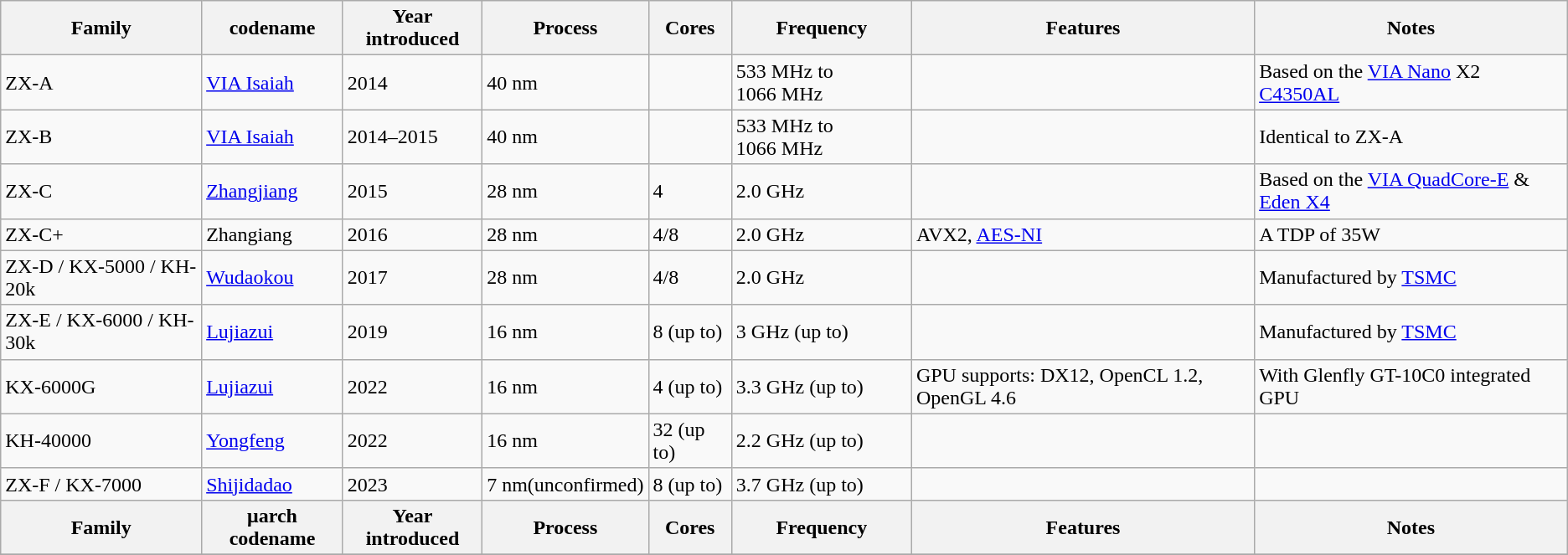<table class="wikitable sortable">
<tr>
<th>Family</th>
<th> codename</th>
<th>Year introduced</th>
<th>Process</th>
<th>Cores</th>
<th>Frequency</th>
<th>Features</th>
<th>Notes</th>
</tr>
<tr>
<td>ZX-A</td>
<td><a href='#'>VIA Isaiah</a></td>
<td>2014</td>
<td>40 nm</td>
<td></td>
<td>533 MHz to 1066 MHz</td>
<td></td>
<td>Based on the <a href='#'>VIA Nano</a> X2 <a href='#'>C4350AL</a></td>
</tr>
<tr>
<td>ZX-B</td>
<td><a href='#'>VIA Isaiah</a></td>
<td>2014–2015</td>
<td>40 nm</td>
<td></td>
<td>533 MHz to 1066 MHz</td>
<td></td>
<td>Identical to ZX-A</td>
</tr>
<tr>
<td>ZX-C</td>
<td><a href='#'>Zhangjiang</a></td>
<td>2015</td>
<td>28 nm</td>
<td>4</td>
<td>2.0 GHz</td>
<td></td>
<td>Based on the <a href='#'>VIA QuadCore-E</a> & <a href='#'>Eden X4</a></td>
</tr>
<tr>
<td>ZX-C+</td>
<td>Zhangiang</td>
<td>2016</td>
<td>28 nm</td>
<td>4/8</td>
<td>2.0 GHz</td>
<td>AVX2, <a href='#'>AES-NI</a></td>
<td>A TDP of 35W</td>
</tr>
<tr>
<td>ZX-D / KX-5000 / KH-20k</td>
<td><a href='#'>Wudaokou</a></td>
<td>2017</td>
<td>28 nm</td>
<td>4/8</td>
<td>2.0 GHz</td>
<td></td>
<td>Manufactured by <a href='#'>TSMC</a></td>
</tr>
<tr>
<td>ZX-E / KX-6000 / KH-30k</td>
<td><a href='#'>Lujiazui</a></td>
<td>2019</td>
<td>16 nm</td>
<td>8 (up to)</td>
<td>3 GHz (up to)</td>
<td></td>
<td>Manufactured by <a href='#'>TSMC</a></td>
</tr>
<tr>
<td>KX-6000G</td>
<td><a href='#'>Lujiazui</a></td>
<td>2022</td>
<td>16 nm</td>
<td>4 (up to)</td>
<td>3.3 GHz (up to)</td>
<td>GPU supports: DX12, OpenCL 1.2, OpenGL 4.6<br></td>
<td>With Glenfly GT-10C0 integrated GPU</td>
</tr>
<tr>
<td>KH-40000</td>
<td><a href='#'>Yongfeng</a></td>
<td>2022</td>
<td>16 nm</td>
<td>32 (up to)</td>
<td>2.2 GHz (up to)</td>
<td></td>
<td></td>
</tr>
<tr>
<td>ZX-F / KX-7000</td>
<td><a href='#'>Shijidadao</a></td>
<td>2023</td>
<td>7 nm(unconfirmed)</td>
<td>8 (up to)</td>
<td>3.7 GHz (up to)</td>
<td></td>
<td></td>
</tr>
<tr>
<th>Family</th>
<th>μarch codename</th>
<th>Year introduced</th>
<th>Process</th>
<th>Cores</th>
<th>Frequency</th>
<th>Features</th>
<th>Notes</th>
</tr>
<tr>
</tr>
</table>
